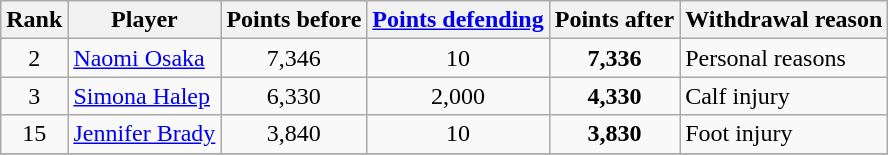<table class="wikitable sortable">
<tr>
<th>Rank</th>
<th>Player</th>
<th>Points before</th>
<th><a href='#'>Points defending</a></th>
<th>Points after</th>
<th>Withdrawal reason</th>
</tr>
<tr>
<td style="text-align:center;">2</td>
<td> <a href='#'>Naomi Osaka</a></td>
<td style="text-align:center;">7,346</td>
<td style="text-align:center;">10</td>
<td style="text-align:center;"><strong>7,336</strong></td>
<td>Personal reasons</td>
</tr>
<tr>
<td style="text-align:center;">3</td>
<td> <a href='#'>Simona Halep</a></td>
<td style="text-align:center;">6,330</td>
<td style="text-align:center;">2,000</td>
<td style="text-align:center;"><strong>4,330</strong></td>
<td>Calf injury</td>
</tr>
<tr>
<td style="text-align:center;">15</td>
<td> <a href='#'>Jennifer Brady</a></td>
<td style="text-align:center;">3,840</td>
<td style="text-align:center;">10</td>
<td style="text-align:center;"><strong>3,830</strong></td>
<td>Foot injury</td>
</tr>
<tr>
</tr>
</table>
